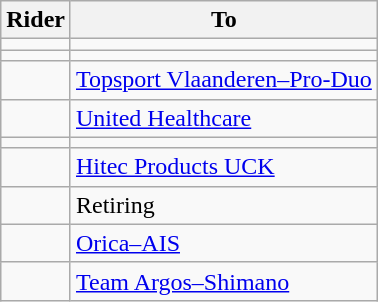<table class="wikitable sortable">
<tr>
<th>Rider</th>
<th>To</th>
</tr>
<tr>
<td></td>
<td></td>
</tr>
<tr>
<td></td>
<td></td>
</tr>
<tr>
<td></td>
<td><a href='#'>Topsport Vlaanderen–Pro-Duo</a></td>
</tr>
<tr>
<td></td>
<td><a href='#'>United Healthcare</a></td>
</tr>
<tr>
<td></td>
<td></td>
</tr>
<tr>
<td></td>
<td><a href='#'>Hitec Products UCK</a></td>
</tr>
<tr>
<td></td>
<td>Retiring</td>
</tr>
<tr>
<td></td>
<td><a href='#'>Orica–AIS</a></td>
</tr>
<tr>
<td></td>
<td><a href='#'>Team Argos–Shimano</a></td>
</tr>
</table>
